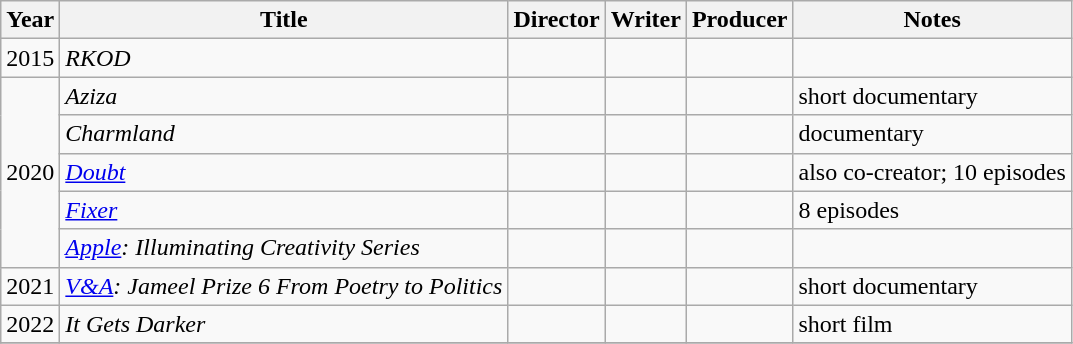<table class="wikitable sortable">
<tr>
<th>Year</th>
<th>Title</th>
<th>Director</th>
<th>Writer</th>
<th>Producer</th>
<th class="unsortable">Notes</th>
</tr>
<tr>
<td>2015</td>
<td><em>RKOD</em></td>
<td></td>
<td></td>
<td></td>
<td></td>
</tr>
<tr>
<td rowspan=5>2020</td>
<td><em>Aziza</em></td>
<td></td>
<td></td>
<td></td>
<td>short documentary</td>
</tr>
<tr>
<td><em>Charmland</em></td>
<td></td>
<td></td>
<td></td>
<td>documentary</td>
</tr>
<tr>
<td><em><a href='#'>Doubt</a></em></td>
<td></td>
<td></td>
<td></td>
<td>also co-creator; 10 episodes</td>
</tr>
<tr>
<td><em><a href='#'>Fixer</a></em></td>
<td></td>
<td></td>
<td></td>
<td>8 episodes</td>
</tr>
<tr>
<td><em><a href='#'>Apple</a>: Illuminating Creativity Series</em></td>
<td></td>
<td></td>
<td></td>
<td></td>
</tr>
<tr>
<td>2021</td>
<td><em><a href='#'>V&A</a>: Jameel Prize 6 From Poetry to Politics</em></td>
<td></td>
<td></td>
<td></td>
<td>short documentary</td>
</tr>
<tr>
<td>2022</td>
<td><em>It Gets Darker</em></td>
<td></td>
<td></td>
<td></td>
<td>short film</td>
</tr>
<tr>
</tr>
</table>
